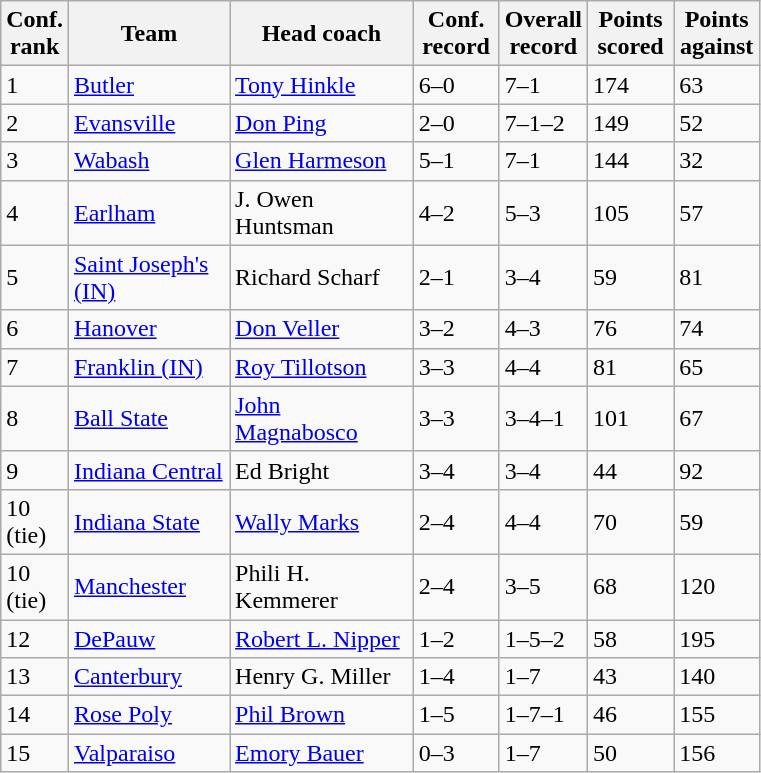<table class="sortable wikitable">
<tr>
<th width="25">Conf. rank</th>
<th style="width:100px;">Team</th>
<th style="width:115px;">Head coach</th>
<th width="50">Conf. record</th>
<th width="50">Overall record</th>
<th width="50">Points scored</th>
<th width="50">Points against</th>
</tr>
<tr style="text-align:left;" bgcolor="">
<td>1</td>
<td><a href='#'>Butler</a></td>
<td><a href='#'>Tony Hinkle</a></td>
<td>6–0</td>
<td>7–1</td>
<td>174</td>
<td>63</td>
</tr>
<tr style="text-align:left;" bgcolor="">
<td>2</td>
<td><a href='#'>Evansville</a></td>
<td><a href='#'>Don Ping</a></td>
<td>2–0</td>
<td>7–1–2</td>
<td>149</td>
<td>52</td>
</tr>
<tr style="text-align:left;" bgcolor="">
<td>3</td>
<td><a href='#'>Wabash</a></td>
<td><a href='#'>Glen Harmeson</a></td>
<td>5–1</td>
<td>7–1</td>
<td>144</td>
<td>32</td>
</tr>
<tr style="text-align:left;" bgcolor="">
<td>4</td>
<td><a href='#'>Earlham</a></td>
<td>J. Owen Huntsman</td>
<td>4–2</td>
<td>5–3</td>
<td>105</td>
<td>57</td>
</tr>
<tr style="text-align:left;" bgcolor="">
<td>5</td>
<td><a href='#'>Saint Joseph's (IN)</a></td>
<td>Richard Scharf</td>
<td>2–1</td>
<td>3–4</td>
<td>59</td>
<td>81</td>
</tr>
<tr style="text-align:left;" bgcolor="">
<td>6</td>
<td><a href='#'>Hanover</a></td>
<td><a href='#'>Don Veller</a></td>
<td>3–2</td>
<td>4–3</td>
<td>76</td>
<td>74</td>
</tr>
<tr style="text-align:left;" bgcolor="">
<td>7</td>
<td><a href='#'>Franklin (IN)</a></td>
<td><a href='#'>Roy Tillotson</a></td>
<td>3–3</td>
<td>4–4</td>
<td>81</td>
<td>65</td>
</tr>
<tr style="text-align:left;" bgcolor="">
<td>8</td>
<td><a href='#'>Ball State</a></td>
<td><a href='#'>John Magnabosco</a></td>
<td>3–3</td>
<td>3–4–1</td>
<td>101</td>
<td>67</td>
</tr>
<tr style="text-align:left;" bgcolor="">
<td>9</td>
<td><a href='#'>Indiana Central</a></td>
<td>Ed Bright</td>
<td>3–4</td>
<td>3–4</td>
<td>44</td>
<td>92</td>
</tr>
<tr style="text-align:left;" bgcolor="">
<td>10 (tie)</td>
<td><a href='#'>Indiana State</a></td>
<td><a href='#'>Wally Marks</a></td>
<td>2–4</td>
<td>4–4</td>
<td>70</td>
<td>59</td>
</tr>
<tr style="text-align:left;" bgcolor="">
<td>10 (tie)</td>
<td><a href='#'>Manchester</a></td>
<td>Phili H. Kemmerer</td>
<td>2–4</td>
<td>3–5</td>
<td>68</td>
<td>120</td>
</tr>
<tr style="text-align:left;" bgcolor="">
<td>12</td>
<td><a href='#'>DePauw</a></td>
<td><a href='#'>Robert L. Nipper</a></td>
<td>1–2</td>
<td>1–5–2</td>
<td>58</td>
<td>195</td>
</tr>
<tr style="text-align:left;" bgcolor="">
<td>13</td>
<td><a href='#'>Canterbury</a></td>
<td>Henry G. Miller</td>
<td>1–4</td>
<td>1–7</td>
<td>43</td>
<td>140</td>
</tr>
<tr style="text-align:left;" bgcolor="">
<td>14</td>
<td><a href='#'>Rose Poly</a></td>
<td><a href='#'>Phil Brown</a></td>
<td>1–5</td>
<td>1–7–1</td>
<td>46</td>
<td>155</td>
</tr>
<tr style="text-align:left;" bgcolor="">
<td>15</td>
<td><a href='#'>Valparaiso</a></td>
<td><a href='#'>Emory Bauer</a></td>
<td>0–3</td>
<td>1–7</td>
<td>50</td>
<td>156</td>
</tr>
</table>
